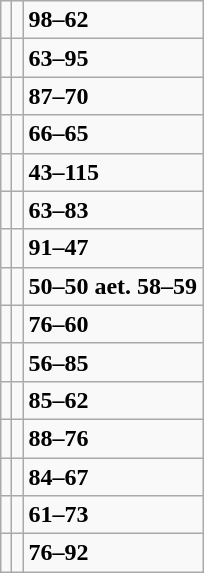<table class="wikitable">
<tr>
<td></td>
<td></td>
<td><strong>98–62</strong></td>
</tr>
<tr>
<td></td>
<td></td>
<td><strong>63–95</strong></td>
</tr>
<tr>
<td></td>
<td></td>
<td><strong>87–70</strong></td>
</tr>
<tr>
<td></td>
<td></td>
<td><strong>66–65</strong></td>
</tr>
<tr>
<td></td>
<td></td>
<td><strong>43–115</strong></td>
</tr>
<tr>
<td></td>
<td></td>
<td><strong>63–83</strong></td>
</tr>
<tr>
<td></td>
<td></td>
<td><strong>91–47</strong></td>
</tr>
<tr>
<td></td>
<td></td>
<td><strong>50–50 aet. 58–59</strong></td>
</tr>
<tr>
<td></td>
<td></td>
<td><strong>76–60</strong></td>
</tr>
<tr>
<td></td>
<td></td>
<td><strong>56–85</strong></td>
</tr>
<tr>
<td></td>
<td></td>
<td><strong>85–62</strong></td>
</tr>
<tr>
<td></td>
<td></td>
<td><strong>88–76</strong></td>
</tr>
<tr>
<td></td>
<td></td>
<td><strong>84–67</strong></td>
</tr>
<tr>
<td></td>
<td></td>
<td><strong>61–73</strong></td>
</tr>
<tr>
<td></td>
<td></td>
<td><strong>76–92</strong></td>
</tr>
</table>
